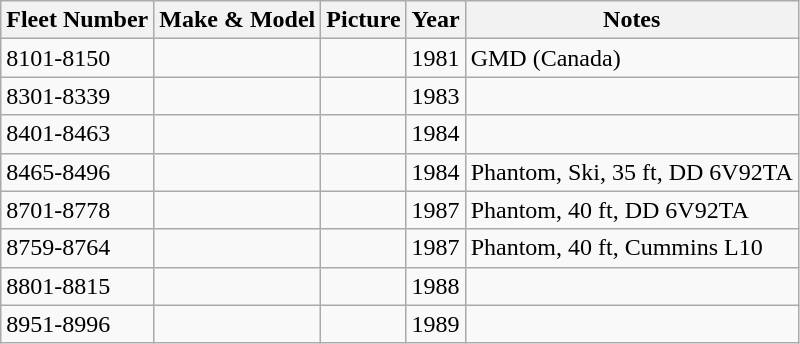<table class="wikitable sortable mw-collapsible mw-collapsed">
<tr>
<th>Fleet Number</th>
<th>Make & Model</th>
<th>Picture</th>
<th>Year</th>
<th>Notes</th>
</tr>
<tr>
<td>8101-8150</td>
<td></td>
<td></td>
<td>1981</td>
<td>GMD  (Canada)</td>
</tr>
<tr>
<td>8301-8339</td>
<td></td>
<td></td>
<td>1983</td>
<td></td>
</tr>
<tr>
<td>8401-8463</td>
<td></td>
<td></td>
<td>1984</td>
<td></td>
</tr>
<tr>
<td>8465-8496</td>
<td></td>
<td></td>
<td>1984</td>
<td>Phantom,  Ski, 35 ft, DD 6V92TA</td>
</tr>
<tr>
<td>8701-8778</td>
<td></td>
<td></td>
<td>1987</td>
<td>Phantom,  40 ft, DD 6V92TA</td>
</tr>
<tr>
<td>8759-8764</td>
<td></td>
<td></td>
<td>1987</td>
<td>Phantom, 40 ft, Cummins L10</td>
</tr>
<tr>
<td>8801-8815</td>
<td></td>
<td></td>
<td>1988</td>
<td></td>
</tr>
<tr>
<td>8951-8996</td>
<td></td>
<td></td>
<td>1989</td>
<td></td>
</tr>
</table>
